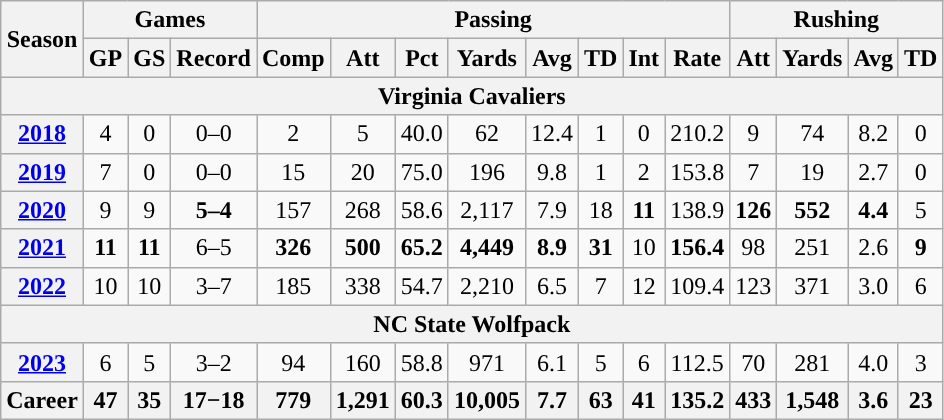<table class="wikitable" style="text-align:center;">
<tr>
<th rowspan="2">Season</th>
<th colspan="3">Games</th>
<th colspan="8">Passing</th>
<th colspan="5">Rushing</th>
</tr>
<tr>
<th>GP</th>
<th>GS</th>
<th>Record</th>
<th>Comp</th>
<th>Att</th>
<th>Pct</th>
<th>Yards</th>
<th>Avg</th>
<th>TD</th>
<th>Int</th>
<th>Rate</th>
<th>Att</th>
<th>Yards</th>
<th>Avg</th>
<th>TD</th>
</tr>
<tr>
<th colspan="16">Virginia Cavaliers</th>
</tr>
<tr>
<th><a href='#'>2018</a></th>
<td>4</td>
<td>0</td>
<td>0–0</td>
<td>2</td>
<td>5</td>
<td>40.0</td>
<td>62</td>
<td>12.4</td>
<td>1</td>
<td>0</td>
<td>210.2</td>
<td>9</td>
<td>74</td>
<td>8.2</td>
<td>0</td>
</tr>
<tr>
<th><a href='#'>2019</a></th>
<td>7</td>
<td>0</td>
<td>0–0</td>
<td>15</td>
<td>20</td>
<td>75.0</td>
<td>196</td>
<td>9.8</td>
<td>1</td>
<td>2</td>
<td>153.8</td>
<td>7</td>
<td>19</td>
<td>2.7</td>
<td>0</td>
</tr>
<tr>
<th><a href='#'>2020</a></th>
<td>9</td>
<td>9</td>
<td><strong>5–4</strong></td>
<td>157</td>
<td>268</td>
<td>58.6</td>
<td>2,117</td>
<td>7.9</td>
<td>18</td>
<td><strong>11</strong></td>
<td>138.9</td>
<td><strong>126</strong></td>
<td><strong>552</strong></td>
<td><strong>4.4</strong></td>
<td>5</td>
</tr>
<tr>
<th><a href='#'>2021</a></th>
<td><strong>11</strong></td>
<td><strong>11</strong></td>
<td>6–5</td>
<td><strong>326</strong></td>
<td><strong>500</strong></td>
<td><strong>65.2</strong></td>
<td><strong>4,449</strong></td>
<td><strong>8.9</strong></td>
<td><strong>31</strong></td>
<td>10</td>
<td><strong>156.4</strong></td>
<td>98</td>
<td>251</td>
<td>2.6</td>
<td><strong>9</strong></td>
</tr>
<tr>
<th><a href='#'>2022</a></th>
<td>10</td>
<td>10</td>
<td>3–7</td>
<td>185</td>
<td>338</td>
<td>54.7</td>
<td>2,210</td>
<td>6.5</td>
<td>7</td>
<td>12</td>
<td>109.4</td>
<td>123</td>
<td>371</td>
<td>3.0</td>
<td>6</td>
</tr>
<tr>
<th colspan="16">NC State Wolfpack</th>
</tr>
<tr>
<th><a href='#'>2023</a></th>
<td>6</td>
<td>5</td>
<td>3–2</td>
<td>94</td>
<td>160</td>
<td>58.8</td>
<td>971</td>
<td>6.1</td>
<td>5</td>
<td>6</td>
<td>112.5</td>
<td>70</td>
<td>281</td>
<td>4.0</td>
<td>3</td>
</tr>
<tr>
<th>Career</th>
<th>47</th>
<th>35</th>
<th>17−18</th>
<th>779</th>
<th>1,291</th>
<th>60.3</th>
<th>10,005</th>
<th>7.7</th>
<th>63</th>
<th>41</th>
<th>135.2</th>
<th>433</th>
<th>1,548</th>
<th>3.6</th>
<th>23</th>
</tr>
</table>
